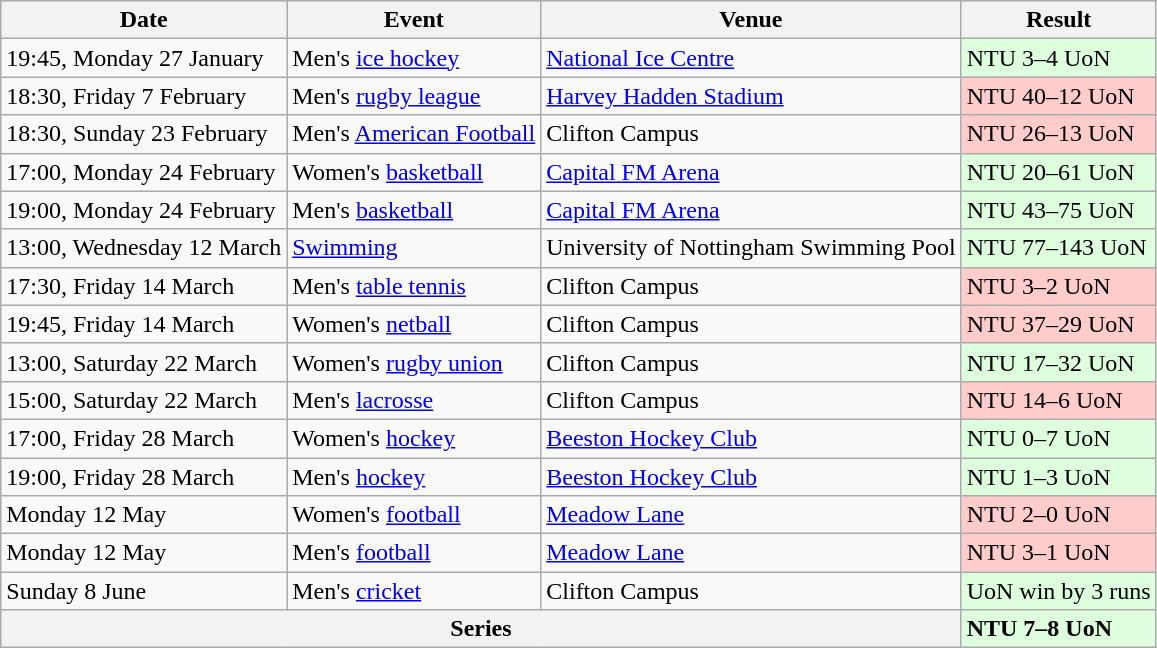<table class="wikitable">
<tr>
<th>Date</th>
<th>Event</th>
<th>Venue</th>
<th>Result</th>
</tr>
<tr>
<td>19:45, Monday 27 January</td>
<td>Men's <a href='#'>ice hockey</a></td>
<td><a href='#'>National Ice Centre</a></td>
<td bgcolor="#DDFFDD">NTU 3–4 UoN</td>
</tr>
<tr>
<td>18:30, Friday 7 February</td>
<td>Men's <a href='#'>rugby league</a></td>
<td><a href='#'>Harvey Hadden Stadium</a></td>
<td bgcolor="FFCCCC">NTU 40–12 UoN</td>
</tr>
<tr>
<td>18:30, Sunday 23 February</td>
<td>Men's <a href='#'>American Football</a></td>
<td>Clifton Campus</td>
<td bgcolor="FFCCCC">NTU 26–13 UoN</td>
</tr>
<tr>
<td>17:00, Monday 24 February</td>
<td>Women's <a href='#'>basketball</a></td>
<td><a href='#'>Capital FM Arena</a></td>
<td bgcolor="#DDFFDD">NTU 20–61 UoN</td>
</tr>
<tr>
<td>19:00, Monday 24 February</td>
<td>Men's <a href='#'>basketball</a></td>
<td><a href='#'>Capital FM Arena</a></td>
<td bgcolor="#DDFFDD">NTU 43–75 UoN</td>
</tr>
<tr>
<td>13:00, Wednesday 12 March</td>
<td><a href='#'>Swimming</a></td>
<td>University of Nottingham Swimming Pool</td>
<td bgcolor="#DDFFDD">NTU 77–143 UoN</td>
</tr>
<tr>
<td>17:30, Friday 14 March</td>
<td>Men's <a href='#'>table tennis</a></td>
<td>Clifton Campus</td>
<td bgcolor="FFCCCC">NTU 3–2 UoN</td>
</tr>
<tr>
<td>19:45, Friday 14 March</td>
<td>Women's <a href='#'>netball</a></td>
<td>Clifton Campus</td>
<td bgcolor="FFCCCC">NTU 37–29 UoN</td>
</tr>
<tr>
<td>13:00, Saturday 22 March</td>
<td>Women's <a href='#'>rugby union</a></td>
<td>Clifton Campus</td>
<td bgcolor="#DDFFDD">NTU 17–32 UoN</td>
</tr>
<tr>
<td>15:00, Saturday 22 March</td>
<td>Men's <a href='#'>lacrosse</a></td>
<td>Clifton Campus</td>
<td bgcolor="FFCCCC">NTU 14–6 UoN</td>
</tr>
<tr>
<td>17:00, Friday 28 March</td>
<td>Women's <a href='#'>hockey</a></td>
<td><a href='#'>Beeston Hockey Club</a></td>
<td bgcolor="#DDFFDD">NTU 0–7 UoN</td>
</tr>
<tr>
<td>19:00, Friday 28 March</td>
<td>Men's <a href='#'>hockey</a></td>
<td><a href='#'>Beeston Hockey Club</a></td>
<td bgcolor="#DDFFDD">NTU 1–3 UoN</td>
</tr>
<tr>
<td>Monday 12 May</td>
<td>Women's <a href='#'>football</a></td>
<td><a href='#'>Meadow Lane</a></td>
<td bgcolor="FFCCCC">NTU 2–0 UoN</td>
</tr>
<tr>
<td>Monday 12 May</td>
<td>Men's <a href='#'>football</a></td>
<td><a href='#'>Meadow Lane</a></td>
<td bgcolor="FFCCCC">NTU 3–1 UoN</td>
</tr>
<tr>
<td>Sunday 8 June</td>
<td>Men's <a href='#'>cricket</a></td>
<td>Clifton Campus</td>
<td bgcolor="#DDFFDD">UoN win by 3 runs</td>
</tr>
<tr>
<td bgcolor="#F2F2F2" align="center" colspan="3"><strong>Series</strong></td>
<td bgcolor="#DDFFDD"><strong>NTU 7–8 UoN</strong></td>
</tr>
</table>
